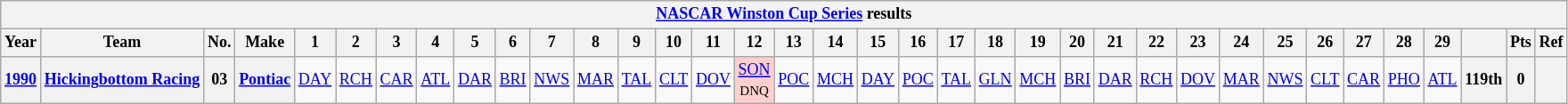<table class="wikitable" style="text-align:center; font-size:75%">
<tr>
<th colspan="36"><a href='#'>NASCAR Winston Cup Series</a> results</th>
</tr>
<tr>
<th>Year</th>
<th>Team</th>
<th>No.</th>
<th>Make</th>
<th>1</th>
<th>2</th>
<th>3</th>
<th>4</th>
<th>5</th>
<th>6</th>
<th>7</th>
<th>8</th>
<th>9</th>
<th>10</th>
<th>11</th>
<th>12</th>
<th>13</th>
<th>14</th>
<th>15</th>
<th>16</th>
<th>17</th>
<th>18</th>
<th>19</th>
<th>20</th>
<th>21</th>
<th>22</th>
<th>23</th>
<th>24</th>
<th>25</th>
<th>26</th>
<th>27</th>
<th>28</th>
<th>29</th>
<th></th>
<th>Pts</th>
<th>Ref</th>
</tr>
<tr>
<th><a href='#'>1990</a></th>
<th><a href='#'>Hickingbottom Racing</a></th>
<th>03</th>
<th><a href='#'>Pontiac</a></th>
<td><a href='#'>DAY</a></td>
<td><a href='#'>RCH</a></td>
<td><a href='#'>CAR</a></td>
<td><a href='#'>ATL</a></td>
<td><a href='#'>DAR</a></td>
<td><a href='#'>BRI</a></td>
<td><a href='#'>NWS</a></td>
<td><a href='#'>MAR</a></td>
<td><a href='#'>TAL</a></td>
<td><a href='#'>CLT</a></td>
<td><a href='#'>DOV</a></td>
<td style="background:#FFCFCF;"><a href='#'>SON</a><br><small>DNQ</small></td>
<td><a href='#'>POC</a></td>
<td><a href='#'>MCH</a></td>
<td><a href='#'>DAY</a></td>
<td><a href='#'>POC</a></td>
<td><a href='#'>TAL</a></td>
<td><a href='#'>GLN</a></td>
<td><a href='#'>MCH</a></td>
<td><a href='#'>BRI</a></td>
<td><a href='#'>DAR</a></td>
<td><a href='#'>RCH</a></td>
<td><a href='#'>DOV</a></td>
<td><a href='#'>MAR</a></td>
<td><a href='#'>NWS</a></td>
<td><a href='#'>CLT</a></td>
<td><a href='#'>CAR</a></td>
<td><a href='#'>PHO</a></td>
<td><a href='#'>ATL</a></td>
<th>119th</th>
<th>0</th>
<th></th>
</tr>
</table>
